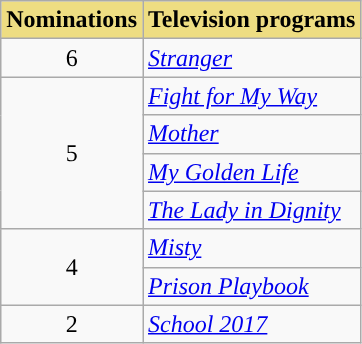<table class="wikitable">
<tr>
<th style="background:#EEDD82; text-align:center">Nominations</th>
<th style="background:#EEDD82; text-align:center">Television programs</th>
</tr>
<tr>
<td style="text-align:center">6</td>
<td><em><a href='#'>Stranger</a></em></td>
</tr>
<tr>
<td rowspan="4" style="text-align:center">5</td>
<td><em><a href='#'>Fight for My Way</a></em></td>
</tr>
<tr>
<td><em><a href='#'>Mother</a></em></td>
</tr>
<tr>
<td><em><a href='#'>My Golden Life</a></em></td>
</tr>
<tr>
<td><em><a href='#'>The Lady in Dignity</a></em></td>
</tr>
<tr>
<td rowspan="2" style="text-align:center">4</td>
<td><em><a href='#'>Misty</a></em></td>
</tr>
<tr>
<td><em><a href='#'>Prison Playbook</a></em></td>
</tr>
<tr>
<td style="text-align:center">2</td>
<td><em><a href='#'>School 2017</a></em></td>
</tr>
</table>
